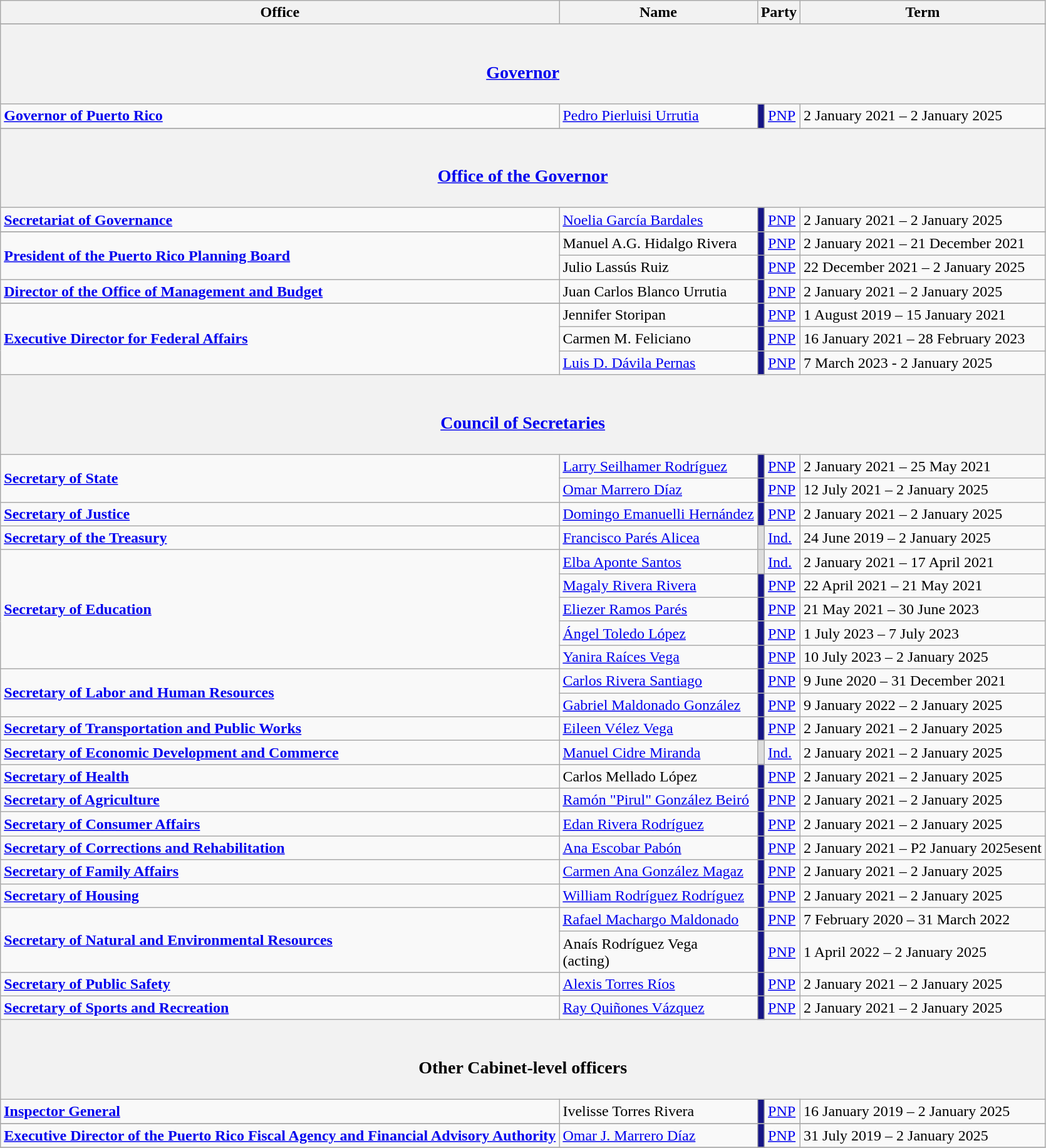<table class="wikitable">
<tr>
<th>Office</th>
<th>Name</th>
<th colspan="2">Party</th>
<th>Term</th>
</tr>
<tr>
</tr>
<tr>
<th colspan="9"><br><h3><a href='#'>Governor</a></h3></th>
</tr>
<tr>
<td rowspan="1"><strong><a href='#'>Governor of Puerto Rico</a></strong><br></td>
<td><a href='#'>Pedro Pierluisi Urrutia</a></td>
<td style="background-color:#161686"></td>
<td><a href='#'>PNP</a></td>
<td>2 January 2021 – 2 January 2025</td>
</tr>
<tr>
</tr>
<tr>
<th colspan="9"><br><h3><a href='#'>Office of the Governor</a></h3></th>
</tr>
<tr>
<td rowspan="1"><strong><a href='#'>Secretariat of Governance</a></strong><br></td>
<td><a href='#'>Noelia García Bardales</a></td>
<td style="background-color:#161686"></td>
<td><a href='#'>PNP</a></td>
<td>2 January 2021 – 2 January 2025</td>
</tr>
<tr>
</tr>
<tr>
<td rowspan="2"><strong><a href='#'>President of the Puerto Rico Planning Board</a></strong><br></td>
<td>Manuel A.G. Hidalgo Rivera </td>
<td style="background-color:#161686"></td>
<td><a href='#'>PNP</a></td>
<td>2 January 2021 – 21 December 2021</td>
</tr>
<tr>
<td>Julio Lassús Ruiz</td>
<td style="background-color:#161686"></td>
<td><a href='#'>PNP</a></td>
<td>22 December 2021 – 2 January 2025</td>
</tr>
<tr>
<td rowspan="1"><strong><a href='#'>Director of the Office of Management and Budget</a></strong><br></td>
<td>Juan Carlos Blanco Urrutia </td>
<td style="background-color:#161686"></td>
<td><a href='#'>PNP</a></td>
<td>2 January 2021 – 2 January 2025</td>
</tr>
<tr>
</tr>
<tr>
<td rowspan="3"><strong><a href='#'>Executive Director for Federal Affairs</a></strong><br></td>
<td>Jennifer Storipan </td>
<td style="background-color:#161686"></td>
<td><a href='#'>PNP</a></td>
<td>1 August 2019 – 15 January 2021</td>
</tr>
<tr>
<td>Carmen M. Feliciano </td>
<td style="background-color:#161686"></td>
<td><a href='#'>PNP</a></td>
<td>16 January 2021 – 28 February 2023</td>
</tr>
<tr>
<td><a href='#'>Luis D. Dávila Pernas</a></td>
<td style="background-color:#161686"></td>
<td><a href='#'>PNP</a></td>
<td>7 March 2023 - 2 January 2025</td>
</tr>
<tr>
<th colspan="9"><br><h3><a href='#'>Council of Secretaries</a></h3></th>
</tr>
<tr>
<td rowspan="2"><strong><a href='#'>Secretary of State</a></strong><br></td>
<td><a href='#'>Larry Seilhamer Rodríguez</a></td>
<td style="background-color:#161686"></td>
<td><a href='#'>PNP</a></td>
<td>2 January 2021 – 25 May 2021</td>
</tr>
<tr>
<td><a href='#'>Omar Marrero Díaz</a></td>
<td style="background-color:#161686"></td>
<td><a href='#'>PNP</a></td>
<td>12 July 2021 – 2 January 2025</td>
</tr>
<tr>
<td><strong><a href='#'>Secretary of Justice</a></strong><br></td>
<td><a href='#'>Domingo Emanuelli Hernández</a></td>
<td style="background-color:#161686"></td>
<td><a href='#'>PNP</a></td>
<td>2 January 2021 – 2 January 2025</td>
</tr>
<tr>
<td><strong><a href='#'>Secretary of the Treasury</a></strong><br></td>
<td><a href='#'>Francisco Parés Alicea</a></td>
<td style="background-color:#DDDDDD"></td>
<td><a href='#'>Ind.</a></td>
<td>24 June 2019 – 2 January 2025</td>
</tr>
<tr>
<td rowspan="5"><strong><a href='#'>Secretary of Education</a></strong><br></td>
<td><a href='#'>Elba Aponte Santos</a></td>
<td style="background-color:#DDDDDD"></td>
<td><a href='#'>Ind.</a></td>
<td>2 January  2021 – 17 April 2021</td>
</tr>
<tr>
<td><a href='#'>Magaly Rivera Rivera</a></td>
<td style="background-color:#161686"></td>
<td><a href='#'>PNP</a></td>
<td>22 April 2021 – 21 May  2021</td>
</tr>
<tr>
<td><a href='#'>Eliezer Ramos Parés</a></td>
<td style="background-color:#161686"></td>
<td><a href='#'>PNP</a></td>
<td>21 May 2021 – 30 June 2023</td>
</tr>
<tr>
<td><a href='#'>Ángel Toledo López</a></td>
<td style="background-color:#161686"></td>
<td><a href='#'>PNP</a></td>
<td>1 July 2023 – 7 July 2023</td>
</tr>
<tr>
<td><a href='#'>Yanira Raíces Vega</a></td>
<td style="background-color:#161686"></td>
<td><a href='#'>PNP</a></td>
<td>10 July 2023 – 2 January 2025</td>
</tr>
<tr>
<td rowspan="2"><strong><a href='#'>Secretary of Labor and Human Resources</a></strong><br></td>
<td><a href='#'>Carlos Rivera Santiago</a></td>
<td style="background-color:#161686"></td>
<td><a href='#'>PNP</a></td>
<td>9 June 2020 – 31 December  2021</td>
</tr>
<tr>
<td><a href='#'>Gabriel Maldonado González</a></td>
<td style="background-color:#161686"></td>
<td><a href='#'>PNP</a></td>
<td>9 January 2022 – 2 January 2025</td>
</tr>
<tr>
<td><strong><a href='#'>Secretary of Transportation and Public Works</a></strong><br></td>
<td><a href='#'>Eileen Vélez Vega</a></td>
<td style="background-color:#161686"></td>
<td><a href='#'>PNP</a></td>
<td>2 January 2021 – 2 January 2025</td>
</tr>
<tr>
<td><strong><a href='#'>Secretary of Economic Development and Commerce</a></strong><br></td>
<td><a href='#'>Manuel Cidre Miranda</a></td>
<td style="background-color:#DDDDDD"></td>
<td><a href='#'>Ind.</a></td>
<td>2 January 2021 – 2 January 2025</td>
</tr>
<tr>
<td><strong><a href='#'>Secretary of Health</a></strong><br></td>
<td>Carlos Mellado López</td>
<td style="background-color:#161686"></td>
<td><a href='#'>PNP</a></td>
<td>2 January 2021 – 2 January 2025</td>
</tr>
<tr>
<td><strong><a href='#'>Secretary of Agriculture</a></strong><br></td>
<td><a href='#'>Ramón "Pirul" González Beiró</a></td>
<td style="background-color:#161686"></td>
<td><a href='#'>PNP</a></td>
<td>2 January 2021 – 2 January 2025</td>
</tr>
<tr>
<td><strong><a href='#'>Secretary of Consumer Affairs</a></strong><br></td>
<td><a href='#'>Edan Rivera Rodríguez</a></td>
<td style="background-color:#161686"></td>
<td><a href='#'>PNP</a></td>
<td>2 January 2021 – 2 January 2025</td>
</tr>
<tr>
<td><strong><a href='#'>Secretary of Corrections and Rehabilitation</a></strong><br></td>
<td><a href='#'>Ana Escobar Pabón</a></td>
<td style="background-color:#161686"></td>
<td><a href='#'>PNP</a></td>
<td>2 January 2021 – P2 January 2025esent</td>
</tr>
<tr>
<td><strong><a href='#'>Secretary of Family Affairs</a></strong><br></td>
<td><a href='#'>Carmen Ana González Magaz</a></td>
<td style="background-color:#161686"></td>
<td><a href='#'>PNP</a></td>
<td>2 January 2021 – 2 January 2025</td>
</tr>
<tr>
<td><strong><a href='#'>Secretary of Housing</a></strong><br></td>
<td><a href='#'>William Rodríguez Rodríguez</a></td>
<td style="background-color:#161686"></td>
<td><a href='#'>PNP</a></td>
<td>2 January 2021 – 2 January 2025</td>
</tr>
<tr>
<td rowspan="2"><strong><a href='#'>Secretary of Natural and Environmental Resources</a></strong><br></td>
<td><a href='#'>Rafael Machargo Maldonado</a></td>
<td style="background-color:#161686"></td>
<td><a href='#'>PNP</a></td>
<td>7 February 2020 – 31 March 2022</td>
</tr>
<tr>
<td>Anaís Rodríguez Vega<br>(acting)</td>
<td style="background-color:#161686"></td>
<td><a href='#'>PNP</a></td>
<td>1 April 2022 – 2 January 2025</td>
</tr>
<tr>
<td><strong><a href='#'>Secretary of Public Safety</a></strong><br></td>
<td><a href='#'>Alexis Torres Ríos</a></td>
<td style="background-color:#161686"></td>
<td><a href='#'>PNP</a></td>
<td>2 January 2021 – 2 January 2025</td>
</tr>
<tr>
<td><strong><a href='#'>Secretary of Sports and Recreation</a></strong><br></td>
<td><a href='#'>Ray Quiñones Vázquez</a></td>
<td style="background-color:#161686"></td>
<td><a href='#'>PNP</a></td>
<td>2 January 2021 – 2 January 2025</td>
</tr>
<tr>
<th colspan="9"><br><h3>Other Cabinet-level officers</h3></th>
</tr>
<tr>
<td><strong><a href='#'>Inspector General</a></strong><br></td>
<td>Ivelisse Torres Rivera</td>
<td style="background-color:#161686"></td>
<td><a href='#'>PNP</a></td>
<td>16 January 2019 – 2 January 2025</td>
</tr>
<tr>
</tr>
<tr>
<td><strong><a href='#'>Executive Director of the Puerto Rico Fiscal Agency and Financial Advisory Authority</a></strong><br></td>
<td><a href='#'>Omar J. Marrero Díaz</a></td>
<td style="background-color:#161686"></td>
<td><a href='#'>PNP</a></td>
<td>31 July 2019 – 2 January 2025</td>
</tr>
<tr>
</tr>
</table>
